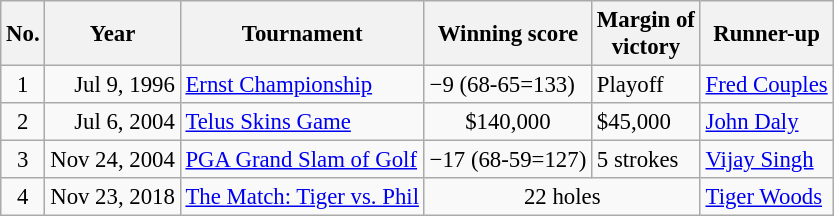<table class="wikitable" style="font-size:95%;">
<tr>
<th>No.</th>
<th>Year</th>
<th>Tournament</th>
<th>Winning score</th>
<th>Margin of<br>victory</th>
<th>Runner-up</th>
</tr>
<tr>
<td align=center>1</td>
<td align=right>Jul 9, 1996</td>
<td><a href='#'>Ernst Championship</a></td>
<td>−9 (68-65=133)</td>
<td>Playoff</td>
<td> <a href='#'>Fred Couples</a></td>
</tr>
<tr>
<td align=center>2</td>
<td align=right>Jul 6, 2004</td>
<td><a href='#'>Telus Skins Game</a></td>
<td align=center>$140,000</td>
<td>$45,000</td>
<td> <a href='#'>John Daly</a></td>
</tr>
<tr>
<td align=center>3</td>
<td align=right>Nov 24, 2004</td>
<td><a href='#'>PGA Grand Slam of Golf</a></td>
<td>−17 (68-59=127)</td>
<td>5 strokes</td>
<td> <a href='#'>Vijay Singh</a></td>
</tr>
<tr>
<td align=center>4</td>
<td align=right>Nov 23, 2018</td>
<td><a href='#'>The Match: Tiger vs. Phil</a></td>
<td colspan=2 align=center>22 holes</td>
<td> <a href='#'>Tiger Woods</a></td>
</tr>
</table>
